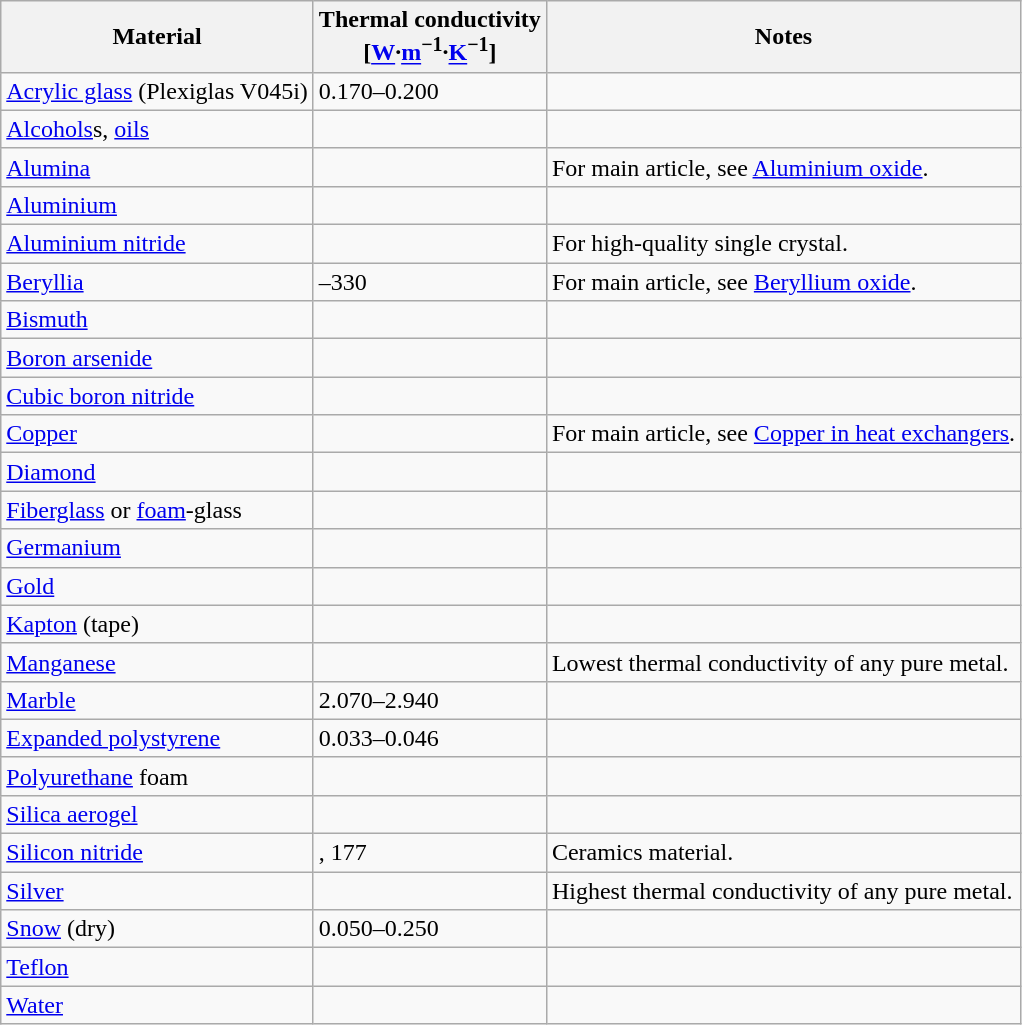<table class="wikitable sortable sticky-header">
<tr>
<th>Material</th>
<th>Thermal conductivity<br>&#91;<a href='#'>W</a>·<a href='#'>m</a><sup>−1</sup>·<a href='#'>K</a><sup>−1</sup>&#93;</th>
<th class=unsortable>Notes</th>
</tr>
<tr>
<td><a href='#'>Acrylic glass</a> (Plexiglas V045i)</td>
<td>0.170–0.200</td>
<td></td>
</tr>
<tr>
<td><a href='#'>Alcohols</a>s, <a href='#'>oils</a></td>
<td></td>
<td></td>
</tr>
<tr>
<td><a href='#'>Alumina</a></td>
<td></td>
<td>For main article, see <a href='#'>Aluminium oxide</a>.</td>
</tr>
<tr>
<td><a href='#'>Aluminium</a></td>
<td></td>
<td></td>
</tr>
<tr>
<td><a href='#'>Aluminium nitride</a></td>
<td></td>
<td>For high-quality single crystal.</td>
</tr>
<tr>
<td><a href='#'>Beryllia</a></td>
<td>–330</td>
<td>For main article, see <a href='#'>Beryllium oxide</a>.</td>
</tr>
<tr>
<td><a href='#'>Bismuth</a></td>
<td></td>
<td></td>
</tr>
<tr>
<td><a href='#'>Boron arsenide</a></td>
<td></td>
<td></td>
</tr>
<tr>
<td><a href='#'>Cubic boron nitride</a></td>
<td></td>
<td></td>
</tr>
<tr>
<td><a href='#'>Copper</a></td>
<td></td>
<td>For main article, see <a href='#'>Copper in heat exchangers</a>.</td>
</tr>
<tr>
<td><a href='#'>Diamond</a></td>
<td></td>
<td></td>
</tr>
<tr>
<td><a href='#'>Fiberglass</a> or <a href='#'>foam</a>-glass</td>
<td></td>
<td></td>
</tr>
<tr>
<td><a href='#'>Germanium</a></td>
<td></td>
<td></td>
</tr>
<tr>
<td><a href='#'>Gold</a></td>
<td></td>
<td></td>
</tr>
<tr>
<td><a href='#'>Kapton</a> (tape)</td>
<td></td>
<td></td>
</tr>
<tr>
<td><a href='#'>Manganese</a></td>
<td></td>
<td>Lowest thermal conductivity of any pure metal.</td>
</tr>
<tr>
<td><a href='#'>Marble</a></td>
<td>2.070–2.940</td>
<td></td>
</tr>
<tr>
<td><a href='#'>Expanded polystyrene</a></td>
<td>0.033–0.046</td>
<td></td>
</tr>
<tr>
<td><a href='#'>Polyurethane</a> foam</td>
<td></td>
<td></td>
</tr>
<tr>
<td><a href='#'>Silica aerogel</a></td>
<td></td>
<td></td>
</tr>
<tr>
<td><a href='#'>Silicon nitride</a></td>
<td>, 177</td>
<td>Ceramics material.</td>
</tr>
<tr>
<td><a href='#'>Silver</a></td>
<td></td>
<td>Highest thermal conductivity of any pure metal.</td>
</tr>
<tr>
<td><a href='#'>Snow</a> (dry)</td>
<td>0.050–0.250</td>
<td></td>
</tr>
<tr>
<td><a href='#'>Teflon</a></td>
<td></td>
<td></td>
</tr>
<tr>
<td><a href='#'>Water</a></td>
<td></td>
<td></td>
</tr>
</table>
